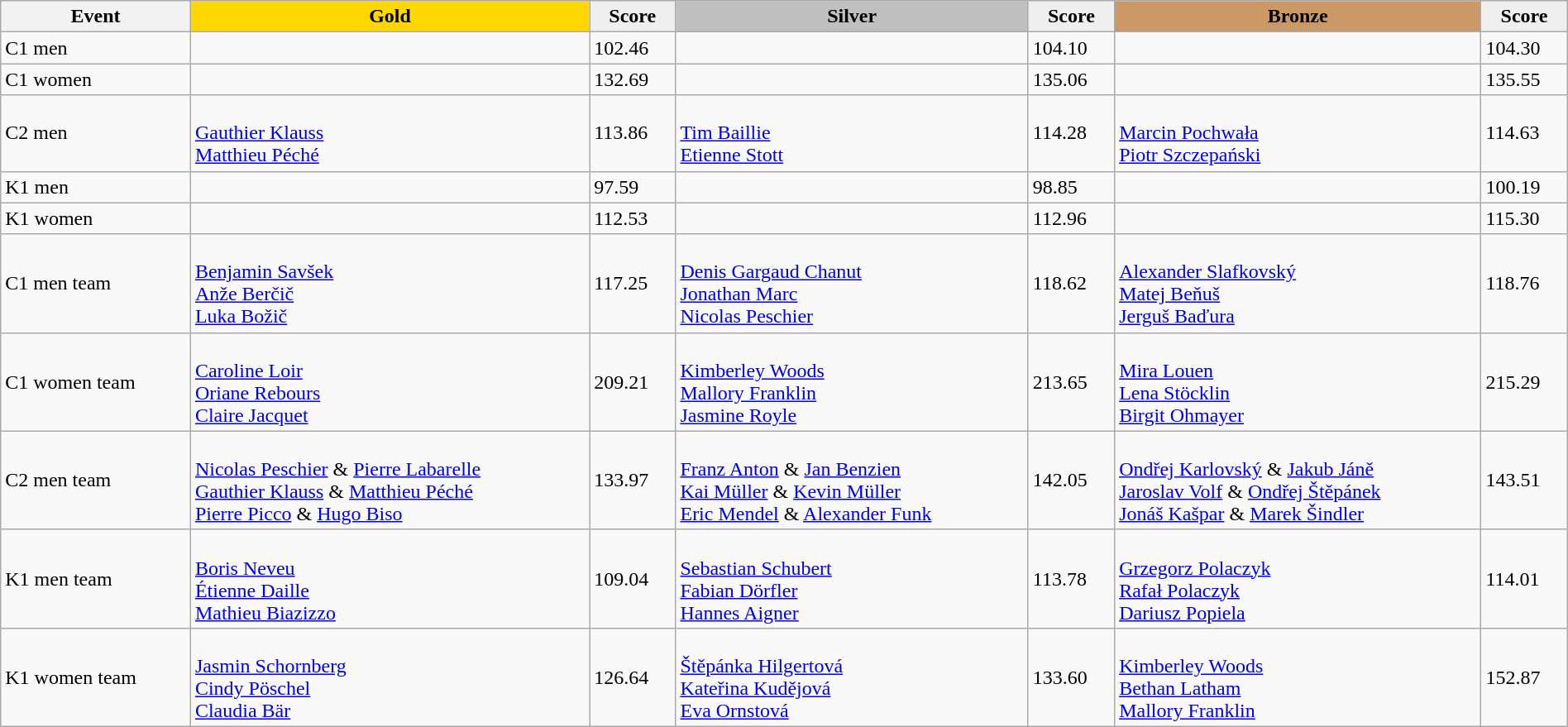<table class="wikitable" width=100%>
<tr>
<th>Event</th>
<td align=center bgcolor="gold"><strong>Gold</strong></td>
<td align=center bgcolor="EFEFEF"><strong>Score</strong></td>
<td align=center bgcolor="silver"><strong>Silver</strong></td>
<td align=center bgcolor="EFEFEF"><strong>Score</strong></td>
<td align=center bgcolor="CC9966"><strong>Bronze</strong></td>
<td align=center bgcolor="EFEFEF"><strong>Score</strong></td>
</tr>
<tr>
<td>C1 men</td>
<td></td>
<td>102.46</td>
<td></td>
<td>104.10</td>
<td></td>
<td>104.30</td>
</tr>
<tr>
<td>C1 women</td>
<td></td>
<td>132.69</td>
<td></td>
<td>135.06</td>
<td></td>
<td>135.55</td>
</tr>
<tr>
<td>C2 men</td>
<td><br><a href='#'>Gauthier Klauss</a><br><a href='#'>Matthieu Péché</a></td>
<td>113.86</td>
<td><br><a href='#'>Tim Baillie</a><br><a href='#'>Etienne Stott</a></td>
<td>114.28</td>
<td><br><a href='#'>Marcin Pochwała</a><br><a href='#'>Piotr Szczepański</a></td>
<td>114.63</td>
</tr>
<tr>
<td>K1 men</td>
<td></td>
<td>97.59</td>
<td></td>
<td>98.85</td>
<td></td>
<td>100.19</td>
</tr>
<tr>
<td>K1 women</td>
<td></td>
<td>112.53</td>
<td></td>
<td>112.96</td>
<td></td>
<td>115.30</td>
</tr>
<tr>
<td>C1 men team</td>
<td><br><a href='#'>Benjamin Savšek</a><br><a href='#'>Anže Berčič</a><br><a href='#'>Luka Božič</a></td>
<td>117.25</td>
<td><br><a href='#'>Denis Gargaud Chanut</a><br><a href='#'>Jonathan Marc</a><br><a href='#'>Nicolas Peschier</a></td>
<td>118.62</td>
<td><br><a href='#'>Alexander Slafkovský</a><br><a href='#'>Matej Beňuš</a><br><a href='#'>Jerguš Baďura</a></td>
<td>118.76</td>
</tr>
<tr>
<td>C1 women team</td>
<td><br><a href='#'>Caroline Loir</a><br><a href='#'>Oriane Rebours</a><br><a href='#'>Claire Jacquet</a></td>
<td>209.21</td>
<td><br><a href='#'>Kimberley Woods</a><br><a href='#'>Mallory Franklin</a><br><a href='#'>Jasmine Royle</a></td>
<td>213.65</td>
<td><br><a href='#'>Mira Louen</a><br><a href='#'>Lena Stöcklin</a><br><a href='#'>Birgit Ohmayer</a></td>
<td>215.29</td>
</tr>
<tr>
<td>C2 men team</td>
<td><br><a href='#'>Nicolas Peschier</a> & <a href='#'>Pierre Labarelle</a><br><a href='#'>Gauthier Klauss</a> & <a href='#'>Matthieu Péché</a><br><a href='#'>Pierre Picco</a> & <a href='#'>Hugo Biso</a></td>
<td>133.97</td>
<td><br><a href='#'>Franz Anton</a> & <a href='#'>Jan Benzien</a><br><a href='#'>Kai Müller</a> & <a href='#'>Kevin Müller</a><br><a href='#'>Eric Mendel</a> & <a href='#'>Alexander Funk</a></td>
<td>142.05</td>
<td><br><a href='#'>Ondřej Karlovský</a> & <a href='#'>Jakub Jáně</a><br><a href='#'>Jaroslav Volf</a> & <a href='#'>Ondřej Štěpánek</a><br><a href='#'>Jonáš Kašpar</a> & <a href='#'>Marek Šindler</a></td>
<td>143.51</td>
</tr>
<tr>
<td>K1 men team</td>
<td><br><a href='#'>Boris Neveu</a><br><a href='#'>Étienne Daille</a><br><a href='#'>Mathieu Biazizzo</a></td>
<td>109.04</td>
<td><br><a href='#'>Sebastian Schubert</a><br><a href='#'>Fabian Dörfler</a><br><a href='#'>Hannes Aigner</a></td>
<td>113.78</td>
<td><br><a href='#'>Grzegorz Polaczyk</a><br><a href='#'>Rafał Polaczyk</a><br><a href='#'>Dariusz Popiela</a></td>
<td>114.01</td>
</tr>
<tr>
<td>K1 women team</td>
<td><br><a href='#'>Jasmin Schornberg</a><br><a href='#'>Cindy Pöschel</a><br><a href='#'>Claudia Bär</a></td>
<td>126.64</td>
<td><br><a href='#'>Štěpánka Hilgertová</a><br><a href='#'>Kateřina Kudějová</a><br><a href='#'>Eva Ornstová</a></td>
<td>133.60</td>
<td><br><a href='#'>Kimberley Woods</a><br><a href='#'>Bethan Latham</a><br><a href='#'>Mallory Franklin</a></td>
<td>152.87</td>
</tr>
</table>
